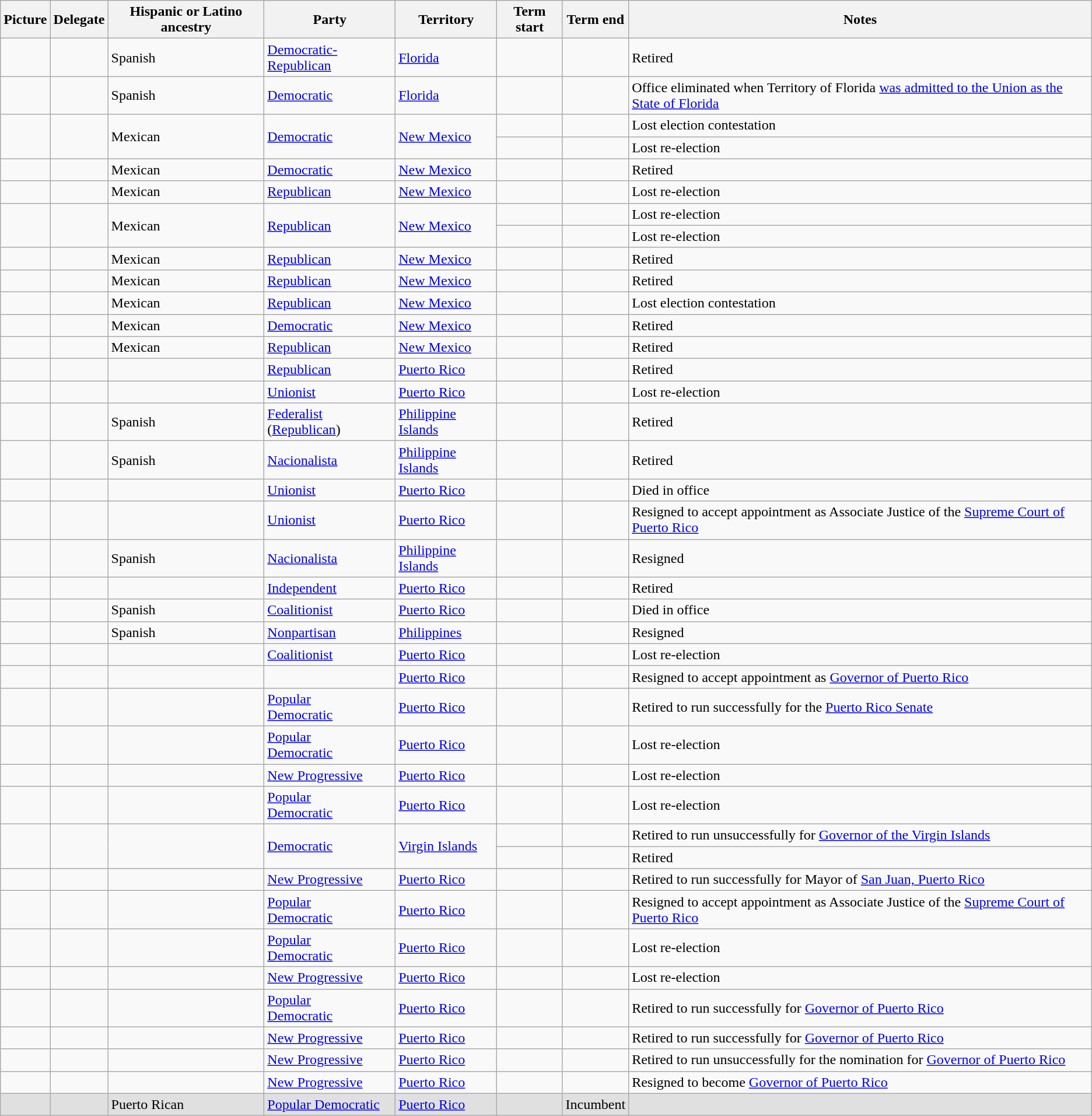<table class="sortable wikitable">
<tr>
<th>Picture</th>
<th>Delegate<br></th>
<th>Hispanic or Latino ancestry</th>
<th>Party</th>
<th>Territory</th>
<th>Term start</th>
<th>Term end</th>
<th>Notes</th>
</tr>
<tr>
<td></td>
<td><strong></strong><br></td>
<td>Spanish</td>
<td><a href='#'>Democratic-Republican</a></td>
<td><a href='#'>Florida</a></td>
<td></td>
<td></td>
<td>Retired</td>
</tr>
<tr>
<td></td>
<td><strong></strong><br></td>
<td>Spanish</td>
<td><a href='#'>Democratic</a></td>
<td><a href='#'>Florida</a></td>
<td></td>
<td></td>
<td>Office eliminated when Territory of Florida <a href='#'>was admitted to the Union as the State of Florida</a></td>
</tr>
<tr>
<td rowspan=2></td>
<td rowspan=2><strong></strong><br></td>
<td rowspan="2">Mexican</td>
<td rowspan=2 ><a href='#'>Democratic</a></td>
<td rowspan=2><a href='#'>New Mexico</a></td>
<td></td>
<td></td>
<td>Lost election contestation</td>
</tr>
<tr>
<td></td>
<td></td>
<td>Lost re-election</td>
</tr>
<tr>
<td></td>
<td><strong></strong><br></td>
<td>Mexican</td>
<td><a href='#'>Democratic</a></td>
<td><a href='#'>New Mexico</a></td>
<td></td>
<td></td>
<td>Retired</td>
</tr>
<tr>
<td></td>
<td><strong></strong><br></td>
<td>Mexican</td>
<td><a href='#'>Republican</a></td>
<td><a href='#'>New Mexico</a></td>
<td></td>
<td></td>
<td>Lost re-election</td>
</tr>
<tr>
<td rowspan=2></td>
<td rowspan=2><strong></strong><br></td>
<td rowspan="2">Mexican</td>
<td rowspan=2 ><a href='#'>Republican</a></td>
<td rowspan=2><a href='#'>New Mexico</a></td>
<td></td>
<td></td>
<td>Lost re-election</td>
</tr>
<tr>
<td></td>
<td></td>
<td>Lost re-election</td>
</tr>
<tr>
<td></td>
<td><strong></strong><br></td>
<td>Mexican</td>
<td><a href='#'>Republican</a></td>
<td><a href='#'>New Mexico</a></td>
<td></td>
<td></td>
<td>Retired</td>
</tr>
<tr>
<td></td>
<td><strong></strong><br></td>
<td>Mexican</td>
<td><a href='#'>Republican</a></td>
<td><a href='#'>New Mexico</a></td>
<td></td>
<td></td>
<td>Retired</td>
</tr>
<tr>
<td></td>
<td><strong></strong><br></td>
<td>Mexican</td>
<td><a href='#'>Republican</a></td>
<td><a href='#'>New Mexico</a></td>
<td></td>
<td></td>
<td>Lost election contestation</td>
</tr>
<tr>
<td></td>
<td><strong></strong><br></td>
<td>Mexican</td>
<td><a href='#'>Democratic</a></td>
<td><a href='#'>New Mexico</a></td>
<td></td>
<td></td>
<td>Retired</td>
</tr>
<tr>
<td></td>
<td><strong></strong><br></td>
<td>Mexican</td>
<td><a href='#'>Republican</a></td>
<td><a href='#'>New Mexico</a></td>
<td></td>
<td></td>
<td>Retired</td>
</tr>
<tr>
<td></td>
<td><strong></strong><br></td>
<td></td>
<td><a href='#'>Republican</a></td>
<td><a href='#'>Puerto Rico</a></td>
<td></td>
<td></td>
<td>Retired</td>
</tr>
<tr>
<td></td>
<td><strong></strong><br></td>
<td></td>
<td><a href='#'>Unionist</a></td>
<td><a href='#'>Puerto Rico</a></td>
<td></td>
<td></td>
<td>Lost re-election</td>
</tr>
<tr>
<td></td>
<td><strong></strong><br></td>
<td>Spanish</td>
<td><a href='#'>Federalist</a><br>(<a href='#'>Republican</a>)</td>
<td><a href='#'>Philippine Islands</a></td>
<td></td>
<td></td>
<td>Retired</td>
</tr>
<tr>
<td></td>
<td><strong></strong><br></td>
<td>Spanish</td>
<td bgcolor=><a href='#'>Nacionalista</a></td>
<td><a href='#'>Philippine Islands</a></td>
<td></td>
<td></td>
<td>Retired</td>
</tr>
<tr>
<td></td>
<td><strong></strong><br></td>
<td></td>
<td><a href='#'>Unionist</a></td>
<td><a href='#'>Puerto Rico</a></td>
<td></td>
<td></td>
<td>Died in office</td>
</tr>
<tr>
<td></td>
<td><strong></strong><br></td>
<td></td>
<td><a href='#'>Unionist</a></td>
<td><a href='#'>Puerto Rico</a></td>
<td></td>
<td></td>
<td>Resigned to accept appointment as Associate Justice of the <a href='#'>Supreme Court of Puerto Rico</a></td>
</tr>
<tr>
<td></td>
<td><strong></strong><br></td>
<td>Spanish</td>
<td bgcolor=><a href='#'>Nacionalista</a></td>
<td><a href='#'>Philippine Islands</a></td>
<td></td>
<td></td>
<td>Resigned</td>
</tr>
<tr>
<td></td>
<td><strong></strong><br></td>
<td></td>
<td><a href='#'>Independent</a></td>
<td><a href='#'>Puerto Rico</a></td>
<td></td>
<td></td>
<td>Retired</td>
</tr>
<tr>
<td></td>
<td><strong></strong><br></td>
<td>Spanish</td>
<td><a href='#'>Coalitionist</a></td>
<td><a href='#'>Puerto Rico</a></td>
<td></td>
<td></td>
<td>Died in office</td>
</tr>
<tr>
<td></td>
<td><strong></strong><br></td>
<td>Spanish</td>
<td><a href='#'>Nonpartisan</a></td>
<td><a href='#'>Philippines</a></td>
<td></td>
<td></td>
<td>Resigned</td>
</tr>
<tr>
<td></td>
<td><strong></strong><br></td>
<td></td>
<td><a href='#'>Coalitionist</a></td>
<td><a href='#'>Puerto Rico</a></td>
<td></td>
<td></td>
<td>Lost re-election</td>
</tr>
<tr>
<td></td>
<td><strong></strong><br></td>
<td></td>
<td></td>
<td><a href='#'>Puerto Rico</a></td>
<td></td>
<td></td>
<td>Resigned to accept appointment as <a href='#'>Governor of Puerto Rico</a></td>
</tr>
<tr>
<td></td>
<td><strong></strong><br></td>
<td></td>
<td><a href='#'>Popular<br>Democratic</a></td>
<td><a href='#'>Puerto Rico</a></td>
<td></td>
<td></td>
<td>Retired to run successfully for the <a href='#'>Puerto Rico Senate</a></td>
</tr>
<tr>
<td></td>
<td><strong></strong><br></td>
<td></td>
<td><a href='#'>Popular<br>Democratic</a></td>
<td><a href='#'>Puerto Rico</a></td>
<td></td>
<td></td>
<td>Lost re-election</td>
</tr>
<tr>
<td></td>
<td><strong></strong><br></td>
<td></td>
<td><a href='#'>New Progressive</a></td>
<td><a href='#'>Puerto Rico</a></td>
<td></td>
<td></td>
<td>Lost re-election</td>
</tr>
<tr>
<td></td>
<td><strong></strong><br></td>
<td></td>
<td><a href='#'>Popular<br>Democratic</a></td>
<td><a href='#'>Puerto Rico</a></td>
<td></td>
<td></td>
<td>Lost re-election</td>
</tr>
<tr>
<td rowspan=2></td>
<td rowspan=2><strong></strong><br></td>
<td rowspan="2"></td>
<td rowspan=2 ><a href='#'>Democratic</a></td>
<td rowspan=2><a href='#'>Virgin Islands</a></td>
<td></td>
<td></td>
<td>Retired to run unsuccessfully for <a href='#'>Governor of the Virgin Islands</a></td>
</tr>
<tr>
<td></td>
<td></td>
<td>Retired</td>
</tr>
<tr>
<td></td>
<td><strong></strong><br></td>
<td></td>
<td><a href='#'>New Progressive</a></td>
<td><a href='#'>Puerto Rico</a></td>
<td></td>
<td></td>
<td>Retired to run successfully for Mayor of <a href='#'>San Juan, Puerto Rico</a></td>
</tr>
<tr>
<td></td>
<td><strong></strong><br></td>
<td></td>
<td><a href='#'>Popular<br>Democratic</a></td>
<td><a href='#'>Puerto Rico</a></td>
<td></td>
<td></td>
<td>Resigned to accept appointment as Associate Justice of the <a href='#'>Supreme Court of Puerto Rico</a></td>
</tr>
<tr>
<td></td>
<td><strong></strong><br></td>
<td></td>
<td><a href='#'>Popular<br>Democratic</a></td>
<td><a href='#'>Puerto Rico</a></td>
<td></td>
<td></td>
<td>Lost re-election</td>
</tr>
<tr>
<td></td>
<td><strong></strong><br></td>
<td></td>
<td><a href='#'>New Progressive</a></td>
<td><a href='#'>Puerto Rico</a></td>
<td></td>
<td></td>
<td>Lost re-election</td>
</tr>
<tr>
<td></td>
<td><strong></strong><br></td>
<td></td>
<td><a href='#'>Popular<br>Democratic</a></td>
<td><a href='#'>Puerto Rico</a></td>
<td></td>
<td></td>
<td>Retired to run successfully for <a href='#'>Governor of Puerto Rico</a></td>
</tr>
<tr>
<td></td>
<td><strong></strong><br></td>
<td></td>
<td><a href='#'>New Progressive</a></td>
<td><a href='#'>Puerto Rico</a></td>
<td></td>
<td></td>
<td>Retired to run successfully for <a href='#'>Governor of Puerto Rico</a></td>
</tr>
<tr>
<td></td>
<td><strong></strong><br></td>
<td></td>
<td><a href='#'>New Progressive</a></td>
<td><a href='#'>Puerto Rico</a></td>
<td></td>
<td></td>
<td>Retired to run unsuccessfully for the nomination for <a href='#'>Governor of Puerto Rico</a></td>
</tr>
<tr>
<td></td>
<td><strong></strong><br></td>
<td></td>
<td><a href='#'>New Progressive</a></td>
<td><a href='#'>Puerto Rico</a></td>
<td></td>
<td></td>
<td>Resigned to become <a href='#'>Governor of Puerto Rico</a></td>
</tr>
<tr style="background:#e0e0e0">
<td></td>
<td><strong></strong><br></td>
<td>Puerto Rican</td>
<td><a href='#'>Popular Democratic</a></td>
<td><a href='#'>Puerto Rico</a></td>
<td></td>
<td>Incumbent</td>
<td></td>
</tr>
</table>
